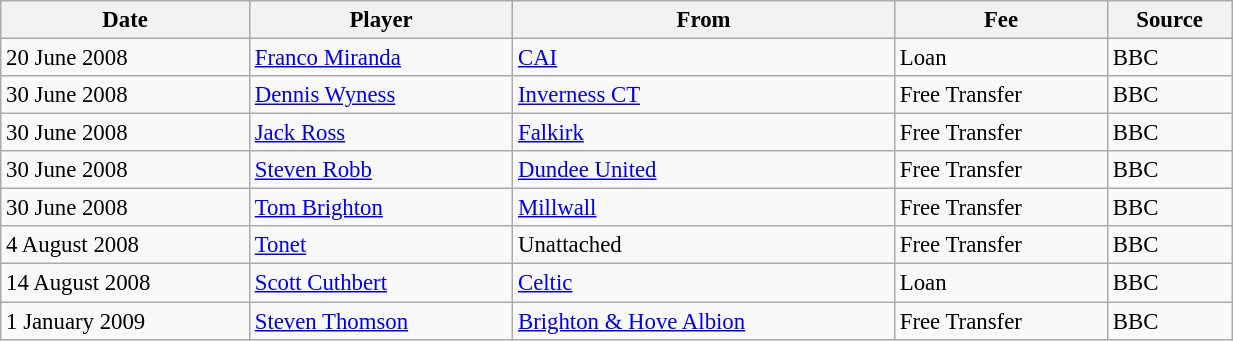<table class="wikitable sortable" style="text-align:center; font-size:95%;width:65%; text-align:left">
<tr>
<th><strong>Date</strong></th>
<th><strong>Player</strong></th>
<th><strong>From</strong></th>
<th><strong>Fee</strong></th>
<th><strong>Source</strong></th>
</tr>
<tr>
<td>20 June 2008</td>
<td> <a href='#'>Franco Miranda</a></td>
<td> <a href='#'>CAI</a></td>
<td>Loan</td>
<td>BBC</td>
</tr>
<tr>
<td>30 June 2008</td>
<td> <a href='#'>Dennis Wyness</a></td>
<td> <a href='#'>Inverness CT</a></td>
<td>Free Transfer</td>
<td>BBC</td>
</tr>
<tr>
<td>30 June 2008</td>
<td> <a href='#'>Jack Ross</a></td>
<td> <a href='#'>Falkirk</a></td>
<td>Free Transfer</td>
<td>BBC</td>
</tr>
<tr>
<td>30 June 2008</td>
<td> <a href='#'>Steven Robb</a></td>
<td> <a href='#'>Dundee United</a></td>
<td>Free Transfer</td>
<td>BBC</td>
</tr>
<tr>
<td>30 June 2008</td>
<td> <a href='#'>Tom Brighton</a></td>
<td> <a href='#'>Millwall</a></td>
<td>Free Transfer</td>
<td>BBC</td>
</tr>
<tr>
<td>4 August 2008</td>
<td> <a href='#'>Tonet</a></td>
<td>Unattached</td>
<td>Free Transfer</td>
<td>BBC</td>
</tr>
<tr>
<td>14 August 2008</td>
<td> <a href='#'>Scott Cuthbert</a></td>
<td> <a href='#'>Celtic</a></td>
<td>Loan</td>
<td>BBC</td>
</tr>
<tr>
<td>1 January 2009</td>
<td> <a href='#'>Steven Thomson</a></td>
<td> <a href='#'>Brighton & Hove Albion</a></td>
<td>Free Transfer</td>
<td>BBC</td>
</tr>
</table>
